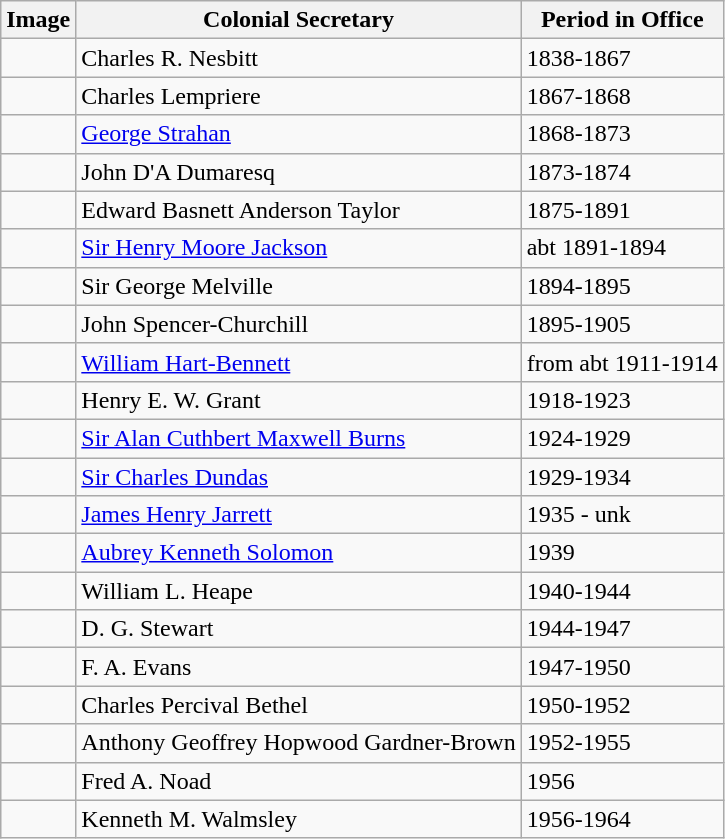<table class="wikitable">
<tr>
<th>Image</th>
<th>Colonial Secretary</th>
<th>Period in Office</th>
</tr>
<tr>
<td></td>
<td>Charles R. Nesbitt</td>
<td>1838-1867</td>
</tr>
<tr>
<td></td>
<td>Charles Lempriere</td>
<td>1867-1868</td>
</tr>
<tr>
<td></td>
<td><a href='#'>George Strahan</a></td>
<td>1868-1873</td>
</tr>
<tr>
<td></td>
<td>John D'A Dumaresq</td>
<td>1873-1874</td>
</tr>
<tr>
<td></td>
<td>Edward Basnett Anderson Taylor</td>
<td>1875-1891</td>
</tr>
<tr>
<td></td>
<td><a href='#'>Sir Henry Moore Jackson</a></td>
<td>abt 1891-1894</td>
</tr>
<tr>
<td></td>
<td>Sir George Melville</td>
<td>1894-1895</td>
</tr>
<tr>
<td></td>
<td>John Spencer-Churchill</td>
<td>1895-1905</td>
</tr>
<tr>
<td></td>
<td><a href='#'>William Hart-Bennett</a></td>
<td>from abt 1911-1914</td>
</tr>
<tr>
<td></td>
<td>Henry E. W. Grant</td>
<td>1918-1923</td>
</tr>
<tr>
<td></td>
<td><a href='#'>Sir Alan Cuthbert Maxwell Burns</a></td>
<td>1924-1929</td>
</tr>
<tr>
<td></td>
<td><a href='#'>Sir Charles Dundas</a></td>
<td>1929-1934</td>
</tr>
<tr>
<td></td>
<td><a href='#'>James Henry Jarrett</a></td>
<td>1935 - unk</td>
</tr>
<tr>
<td></td>
<td><a href='#'>Aubrey Kenneth Solomon</a></td>
<td>1939</td>
</tr>
<tr>
<td></td>
<td>William L. Heape</td>
<td>1940-1944</td>
</tr>
<tr>
<td></td>
<td>D. G. Stewart</td>
<td>1944-1947</td>
</tr>
<tr>
<td></td>
<td>F. A. Evans</td>
<td>1947-1950</td>
</tr>
<tr>
<td></td>
<td>Charles Percival Bethel</td>
<td>1950-1952</td>
</tr>
<tr>
<td></td>
<td>Anthony Geoffrey Hopwood Gardner-Brown</td>
<td>1952-1955</td>
</tr>
<tr>
<td></td>
<td>Fred A. Noad</td>
<td>1956</td>
</tr>
<tr>
<td></td>
<td>Kenneth M. Walmsley</td>
<td>1956-1964</td>
</tr>
</table>
